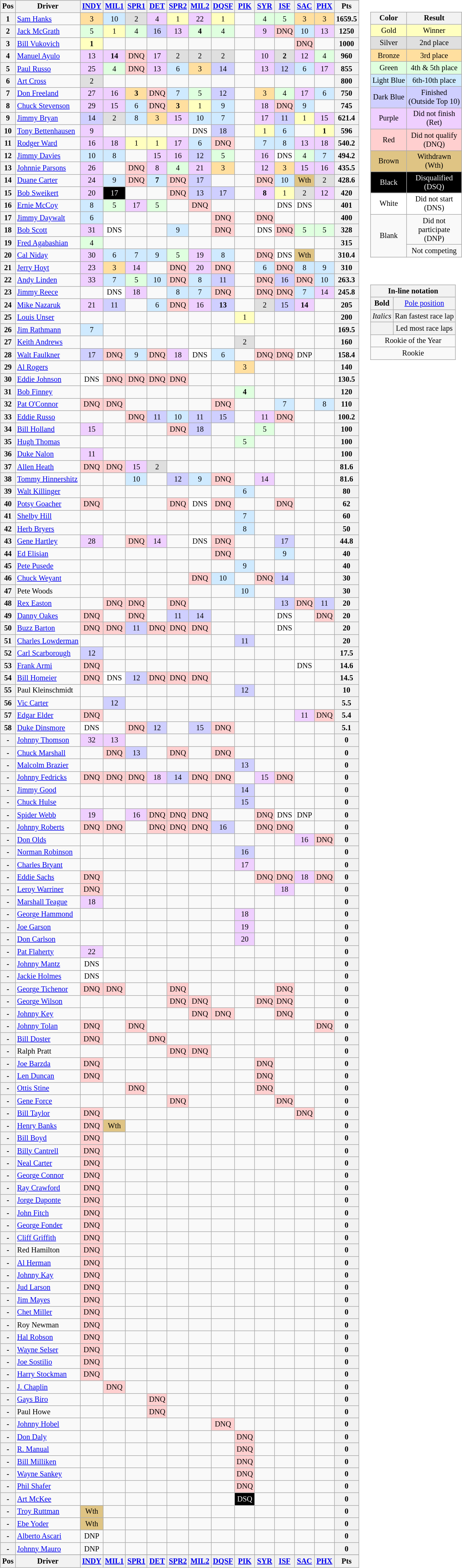<table>
<tr>
<td><br><table class="wikitable" style="font-size: 85%">
<tr valign="top">
<th valign="middle">Pos</th>
<th valign="middle">Driver</th>
<th><a href='#'>INDY</a><br></th>
<th><a href='#'>MIL1</a><br></th>
<th><a href='#'>SPR1</a><br></th>
<th><a href='#'>DET</a><br></th>
<th><a href='#'>SPR2</a><br></th>
<th><a href='#'>MIL2</a><br></th>
<th><a href='#'>DQSF</a><br></th>
<th><a href='#'>PIK</a><br></th>
<th><a href='#'>SYR</a><br></th>
<th><a href='#'>ISF</a><br></th>
<th><a href='#'>SAC</a><br></th>
<th><a href='#'>PHX</a><br></th>
<th valign="middle">Pts</th>
</tr>
<tr>
<th>1</th>
<td> <a href='#'>Sam Hanks</a></td>
<td style="background:#FFDF9F;" align=center>3</td>
<td style="background:#CFEAFF;" align=center>10</td>
<td style="background:#DFDFDF;" align=center>2</td>
<td style="background:#EFCFFF;" align=center>4</td>
<td style="background:#FFFFBF;" align=center>1</td>
<td style="background:#EFCFFF;" align=center>22</td>
<td style="background:#FFFFBF;" align=center>1</td>
<td></td>
<td style="background:#DFFFDF;" align=center>4</td>
<td style="background:#DFFFDF;" align=center>5</td>
<td style="background:#FFDF9F;" align=center>3</td>
<td style="background:#FFDF9F;" align=center>3</td>
<th>1659.5</th>
</tr>
<tr>
<th>2</th>
<td> <a href='#'>Jack McGrath</a></td>
<td style="background:#DFFFDF;" align=center>5</td>
<td style="background:#FFFFBF;" align=center>1</td>
<td style="background:#DFFFDF;" align=center>4</td>
<td style="background:#CFCFFF;" align=center>16</td>
<td style="background:#EFCFFF;" align=center>13</td>
<td style="background:#DFFFDF;" align=center><strong>4</strong></td>
<td style="background:#DFFFDF;" align=center>4</td>
<td></td>
<td style="background:#EFCFFF;" align=center>9</td>
<td style="background:#FFCFCF;" align=center>DNQ</td>
<td style="background:#CFEAFF;" align=center>10</td>
<td style="background:#EFCFFF;" align=center>13</td>
<th>1250</th>
</tr>
<tr>
<th>3</th>
<td> <a href='#'>Bill Vukovich</a></td>
<td style="background:#FFFFBF;" align=center><strong>1</strong></td>
<td></td>
<td></td>
<td></td>
<td></td>
<td></td>
<td></td>
<td></td>
<td></td>
<td></td>
<td style="background:#FFCFCF;" align=center>DNQ</td>
<td></td>
<th>1000</th>
</tr>
<tr>
<th>4</th>
<td> <a href='#'>Manuel Ayulo</a></td>
<td style="background:#EFCFFF;" align=center>13</td>
<td style="background:#EFCFFF;" align=center><strong>14</strong></td>
<td style="background:#FFCFCF;" align=center>DNQ</td>
<td style="background:#EFCFFF;" align=center>17</td>
<td style="background:#DFDFDF;" align=center>2</td>
<td style="background:#DFDFDF;" align=center>2</td>
<td style="background:#DFDFDF;" align=center>2</td>
<td></td>
<td style="background:#EFCFFF;" align=center>10</td>
<td style="background:#DFDFDF;" align=center><strong>2</strong></td>
<td style="background:#EFCFFF;" align=center>12</td>
<td style="background:#DFFFDF;" align=center>4</td>
<th>960</th>
</tr>
<tr>
<th>5</th>
<td> <a href='#'>Paul Russo</a></td>
<td style="background:#EFCFFF;" align=center>25</td>
<td style="background:#DFFFDF;" align=center>4</td>
<td style="background:#FFCFCF;" align=center>DNQ</td>
<td style="background:#EFCFFF;" align=center>13</td>
<td style="background:#CFEAFF;" align=center>6</td>
<td style="background:#FFDF9F;" align=center>3</td>
<td style="background:#CFCFFF;" align=center>14</td>
<td></td>
<td style="background:#EFCFFF;" align=center>13</td>
<td style="background:#CFCFFF;" align=center>12</td>
<td style="background:#CFEAFF;" align=center>6</td>
<td style="background:#EFCFFF;" align=center>17</td>
<th>855</th>
</tr>
<tr>
<th>6</th>
<td> <a href='#'>Art Cross</a></td>
<td style="background:#DFDFDF;" align=center>2</td>
<td></td>
<td></td>
<td></td>
<td></td>
<td></td>
<td></td>
<td></td>
<td></td>
<td></td>
<td></td>
<td></td>
<th>800</th>
</tr>
<tr>
<th>7</th>
<td> <a href='#'>Don Freeland</a></td>
<td style="background:#EFCFFF;" align=center>27</td>
<td style="background:#EFCFFF;" align=center>16</td>
<td style="background:#FFDF9F;" align=center><strong>3</strong></td>
<td style="background:#FFCFCF;" align=center>DNQ</td>
<td style="background:#CFEAFF;" align=center>7</td>
<td style="background:#DFFFDF;" align=center>5</td>
<td style="background:#CFCFFF;" align=center>12</td>
<td></td>
<td style="background:#FFDF9F;" align=center>3</td>
<td style="background:#DFFFDF;" align=center>4</td>
<td style="background:#EFCFFF;" align=center>17</td>
<td style="background:#CFEAFF;" align=center>6</td>
<th>750</th>
</tr>
<tr>
<th>8</th>
<td> <a href='#'>Chuck Stevenson</a></td>
<td style="background:#EFCFFF;" align=center>29</td>
<td style="background:#EFCFFF;" align=center>15</td>
<td style="background:#CFEAFF;" align=center>6</td>
<td style="background:#FFCFCF;" align=center>DNQ</td>
<td style="background:#FFDF9F;" align=center><strong>3</strong></td>
<td style="background:#FFFFBF;" align=center>1</td>
<td style="background:#CFEAFF;" align=center>9</td>
<td></td>
<td style="background:#EFCFFF;" align=center>18</td>
<td style="background:#FFCFCF;" align=center>DNQ</td>
<td style="background:#CFEAFF;" align=center>9</td>
<td></td>
<th>745</th>
</tr>
<tr>
<th>9</th>
<td> <a href='#'>Jimmy Bryan</a></td>
<td style="background:#CFCFFF;" align=center>14</td>
<td style="background:#DFDFDF;" align=center>2</td>
<td style="background:#CFEAFF;" align=center>8</td>
<td style="background:#FFDF9F;" align=center>3</td>
<td style="background:#EFCFFF;" align=center>15</td>
<td style="background:#CFEAFF;" align=center>10</td>
<td style="background:#CFEAFF;" align=center>7</td>
<td></td>
<td style="background:#EFCFFF;" align=center>17</td>
<td style="background:#CFCFFF;" align=center>11</td>
<td style="background:#FFFFBF;" align=center>1</td>
<td style="background:#EFCFFF;" align=center>15</td>
<th>621.4</th>
</tr>
<tr>
<th>10</th>
<td> <a href='#'>Tony Bettenhausen</a></td>
<td style="background:#EFCFFF;" align=center>9</td>
<td></td>
<td></td>
<td></td>
<td></td>
<td style="background:#FFFFFF;" align=center>DNS</td>
<td style="background:#CFCFFF;" align=center>18</td>
<td></td>
<td style="background:#FFFFBF;" align=center>1</td>
<td style="background:#CFEAFF;" align=center>6</td>
<td></td>
<td style="background:#FFFFBF;" align=center><strong>1</strong></td>
<th>596</th>
</tr>
<tr>
<th>11</th>
<td> <a href='#'>Rodger Ward</a></td>
<td style="background:#EFCFFF;" align=center>16</td>
<td style="background:#EFCFFF;" align=center>18</td>
<td style="background:#FFFFBF;" align=center>1</td>
<td style="background:#FFFFBF;" align=center>1</td>
<td style="background:#EFCFFF;" align=center>17</td>
<td style="background:#CFEAFF;" align=center>6</td>
<td style="background:#FFCFCF;" align=center>DNQ</td>
<td></td>
<td style="background:#CFEAFF;" align=center>7</td>
<td style="background:#CFEAFF;" align=center>8</td>
<td style="background:#EFCFFF;" align=center>13</td>
<td style="background:#EFCFFF;" align=center>18</td>
<th>540.2</th>
</tr>
<tr>
<th>12</th>
<td> <a href='#'>Jimmy Davies</a></td>
<td style="background:#CFEAFF;" align=center>10</td>
<td style="background:#CFEAFF;" align=center>8</td>
<td></td>
<td style="background:#EFCFFF;" align=center>15</td>
<td style="background:#EFCFFF;" align=center>16</td>
<td style="background:#CFCFFF;" align=center>12</td>
<td style="background:#DFFFDF;" align=center>5</td>
<td></td>
<td style="background:#EFCFFF;" align=center>16</td>
<td style="background:#FFFFFF;" align=center>DNS</td>
<td style="background:#DFFFDF;" align=center>4</td>
<td style="background:#CFEAFF;" align=center>7</td>
<th>494.2</th>
</tr>
<tr>
<th>13</th>
<td> <a href='#'>Johnnie Parsons</a></td>
<td style="background:#EFCFFF;" align=center>26</td>
<td></td>
<td style="background:#FFCFCF;" align=center>DNQ</td>
<td style="background:#EFCFFF;" align=center>8</td>
<td style="background:#DFFFDF;" align=center>4</td>
<td style="background:#EFCFFF;" align=center>21</td>
<td style="background:#FFDF9F;" align=center>3</td>
<td></td>
<td style="background:#EFCFFF;" align=center>12</td>
<td style="background:#FFDF9F;" align=center>3</td>
<td style="background:#EFCFFF;" align=center>15</td>
<td style="background:#EFCFFF;" align=center>16</td>
<th>435.5</th>
</tr>
<tr>
<th>14</th>
<td> <a href='#'>Duane Carter</a></td>
<td style="background:#EFCFFF;" align=center>24</td>
<td style="background:#CFEAFF;" align=center>9</td>
<td style="background:#FFCFCF;" align=center>DNQ</td>
<td style="background:#CFEAFF;" align=center><strong>7</strong></td>
<td style="background:#FFCFCF;" align=center>DNQ</td>
<td style="background:#CFCFFF;" align=center>17</td>
<td></td>
<td></td>
<td style="background:#FFCFCF;" align=center>DNQ</td>
<td style="background:#CFEAFF;" align=center>10</td>
<td style="background:#DFC484;" align=center>Wth</td>
<td style="background:#DFDFDF;" align=center>2</td>
<th>428.6</th>
</tr>
<tr>
<th>15</th>
<td> <a href='#'>Bob Sweikert</a></td>
<td style="background:#EFCFFF;" align=center>20</td>
<td style="background:#000000; color:white;" align=center>17</td>
<td></td>
<td></td>
<td style="background:#FFCFCF;" align=center>DNQ</td>
<td style="background:#CFCFFF;" align=center>13</td>
<td style="background:#CFCFFF;" align=center>17</td>
<td></td>
<td style="background:#EFCFFF;" align=center><strong>8</strong></td>
<td style="background:#FFFFBF;" align=center>1</td>
<td style="background:#DFDFDF;" align=center>2</td>
<td style="background:#EFCFFF;" align=center>12</td>
<th>420</th>
</tr>
<tr>
<th>16</th>
<td> <a href='#'>Ernie McCoy</a> </td>
<td style="background:#CFEAFF;" align=center>8</td>
<td style="background:#DFFFDF;" align=center>5</td>
<td style="background:#EFCFFF;" align=center>17</td>
<td style="background:#DFFFDF;" align=center>5</td>
<td></td>
<td style="background:#FFCFCF;" align=center>DNQ</td>
<td></td>
<td></td>
<td></td>
<td style="background:#FFFFFF;" align=center>DNS</td>
<td style="background:#FFFFFF;" align=center>DNS</td>
<td></td>
<th>401</th>
</tr>
<tr>
<th>17</th>
<td> <a href='#'>Jimmy Daywalt</a></td>
<td style="background:#CFEAFF;" align=center>6</td>
<td></td>
<td></td>
<td></td>
<td></td>
<td></td>
<td style="background:#FFCFCF;" align=center>DNQ</td>
<td></td>
<td style="background:#FFCFCF;" align=center>DNQ</td>
<td></td>
<td></td>
<td></td>
<th>400</th>
</tr>
<tr>
<th>18</th>
<td> <a href='#'>Bob Scott</a></td>
<td style="background:#EFCFFF;" align=center>31</td>
<td style="background:#FFFFFF;" align=center>DNS</td>
<td></td>
<td></td>
<td style="background:#CFEAFF;" align=center>9</td>
<td></td>
<td style="background:#FFCFCF;" align=center>DNQ</td>
<td></td>
<td style="background:#FFFFFF;" align=center>DNS</td>
<td style="background:#FFCFCF;" align=center>DNQ</td>
<td style="background:#DFFFDF;" align=center>5</td>
<td style="background:#DFFFDF;" align=center>5</td>
<th>328</th>
</tr>
<tr>
<th>19</th>
<td> <a href='#'>Fred Agabashian</a></td>
<td style="background:#DFFFDF;" align=center>4</td>
<td></td>
<td></td>
<td></td>
<td></td>
<td></td>
<td></td>
<td></td>
<td></td>
<td></td>
<td></td>
<td></td>
<th>315</th>
</tr>
<tr>
<th>20</th>
<td> <a href='#'>Cal Niday</a></td>
<td style="background:#EFCFFF;" align=center>30</td>
<td style="background:#CFEAFF;" align=center>6</td>
<td style="background:#CFEAFF;" align=center>7</td>
<td style="background:#CFEAFF;" align=center>9</td>
<td style="background:#DFFFDF;" align=center>5</td>
<td style="background:#EFCFFF;" align=center>19</td>
<td style="background:#CFEAFF;" align=center>8</td>
<td></td>
<td style="background:#FFCFCF;" align=center>DNQ</td>
<td style="background:#FFFFFF;" align=center>DNS</td>
<td style="background:#DFC484;" align=center>Wth</td>
<td></td>
<th>310.4</th>
</tr>
<tr>
<th>21</th>
<td> <a href='#'>Jerry Hoyt</a></td>
<td style="background:#EFCFFF;" align=center>23</td>
<td style="background:#FFDF9F;" align=center>3</td>
<td style="background:#EFCFFF;" align=center>14</td>
<td></td>
<td style="background:#FFCFCF;" align=center>DNQ</td>
<td style="background:#EFCFFF;" align=center>20</td>
<td style="background:#FFCFCF;" align=center>DNQ</td>
<td></td>
<td style="background:#CFEAFF;" align=center>6</td>
<td style="background:#FFCFCF;" align=center>DNQ</td>
<td style="background:#CFEAFF;" align=center>8</td>
<td style="background:#CFEAFF;" align=center>9</td>
<th>310</th>
</tr>
<tr>
<th>22</th>
<td> <a href='#'>Andy Linden</a></td>
<td style="background:#EFCFFF;" align=center>33</td>
<td style="background:#CFEAFF;" align=center>7</td>
<td style="background:#DFFFDF;" align=center>5</td>
<td style="background:#CFEAFF;" align=center>10</td>
<td style="background:#FFCFCF;" align=center>DNQ</td>
<td style="background:#CFEAFF;" align=center>8</td>
<td style="background:#CFCFFF;" align=center>11</td>
<td></td>
<td style="background:#FFCFCF;" align=center>DNQ</td>
<td style="background:#CFCFFF;" align=center>16</td>
<td style="background:#FFCFCF;" align=center>DNQ</td>
<td style="background:#CFEAFF;" align=center>10</td>
<th>263.3</th>
</tr>
<tr>
<th>23</th>
<td> <a href='#'>Jimmy Reece</a></td>
<td></td>
<td style="background:#FFFFFF;" align=center>DNS</td>
<td style="background:#EFCFFF;" align=center>18</td>
<td></td>
<td style="background:#CFEAFF;" align=center>8</td>
<td style="background:#CFEAFF;" align=center>7</td>
<td style="background:#FFCFCF;" align=center>DNQ</td>
<td></td>
<td style="background:#FFCFCF;" align=center>DNQ</td>
<td style="background:#FFCFCF;" align=center>DNQ</td>
<td style="background:#CFEAFF;" align=center>7</td>
<td style="background:#EFCFFF;" align=center>14</td>
<th>245.8</th>
</tr>
<tr>
<th>24</th>
<td> <a href='#'>Mike Nazaruk</a></td>
<td style="background:#EFCFFF;" align=center>21</td>
<td style="background:#CFCFFF;" align=center>11</td>
<td></td>
<td style="background:#CFEAFF;" align=center>6</td>
<td style="background:#FFCFCF;" align=center>DNQ</td>
<td style="background:#EFCFFF;" align=center>16</td>
<td style="background:#CFCFFF;" align=center><strong>13</strong></td>
<td></td>
<td style="background:#DFDFDF;" align=center>2</td>
<td style="background:#CFCFFF;" align=center>15</td>
<td style="background:#EFCFFF;" align=center><strong>14</strong></td>
<td></td>
<th>205</th>
</tr>
<tr>
<th>25</th>
<td> <a href='#'>Louis Unser</a></td>
<td></td>
<td></td>
<td></td>
<td></td>
<td></td>
<td></td>
<td></td>
<td style="background:#FFFFBF;" align=center>1</td>
<td></td>
<td></td>
<td></td>
<td></td>
<th>200</th>
</tr>
<tr>
<th>26</th>
<td> <a href='#'>Jim Rathmann</a></td>
<td style="background:#CFEAFF;" align=center>7</td>
<td></td>
<td></td>
<td></td>
<td></td>
<td></td>
<td></td>
<td></td>
<td></td>
<td></td>
<td></td>
<td></td>
<th>169.5</th>
</tr>
<tr>
<th>27</th>
<td> <a href='#'>Keith Andrews</a></td>
<td></td>
<td></td>
<td></td>
<td></td>
<td></td>
<td></td>
<td></td>
<td style="background:#DFDFDF;" align=center>2</td>
<td></td>
<td></td>
<td></td>
<td></td>
<th>160</th>
</tr>
<tr>
<th>28</th>
<td> <a href='#'>Walt Faulkner</a></td>
<td style="background:#CFCFFF;" align=center>17</td>
<td style="background:#FFCFCF;" align=center>DNQ</td>
<td style="background:#CFEAFF;" align=center>9</td>
<td style="background:#FFCFCF;" align=center>DNQ</td>
<td style="background:#EFCFFF;" align=center>18</td>
<td style="background:#FFFFFF;" align=center>DNS</td>
<td style="background:#CFEAFF;" align=center>6</td>
<td></td>
<td style="background:#FFCFCF;" align=center>DNQ</td>
<td style="background:#FFCFCF;" align=center>DNQ</td>
<td align=center>DNP</td>
<td></td>
<th>158.4</th>
</tr>
<tr>
<th>29</th>
<td> <a href='#'>Al Rogers</a></td>
<td></td>
<td></td>
<td></td>
<td></td>
<td></td>
<td></td>
<td></td>
<td style="background:#FFDF9F;" align=center>3</td>
<td></td>
<td></td>
<td></td>
<td></td>
<th>140</th>
</tr>
<tr>
<th>30</th>
<td> <a href='#'>Eddie Johnson</a></td>
<td style="background:#FFFFFF;" align=center>DNS</td>
<td style="background:#FFCFCF;" align=center>DNQ</td>
<td style="background:#FFCFCF;" align=center>DNQ</td>
<td style="background:#FFCFCF;" align=center>DNQ</td>
<td style="background:#FFCFCF;" align=center>DNQ</td>
<td></td>
<td></td>
<td></td>
<td></td>
<td></td>
<td></td>
<td></td>
<th>130.5</th>
</tr>
<tr>
<th>31</th>
<td> <a href='#'>Bob Finney</a></td>
<td></td>
<td></td>
<td></td>
<td></td>
<td></td>
<td></td>
<td></td>
<td style="background:#DFFFDF;" align=center><strong>4</strong></td>
<td></td>
<td></td>
<td></td>
<td></td>
<th>120</th>
</tr>
<tr>
<th>32</th>
<td> <a href='#'>Pat O'Connor</a></td>
<td style="background:#FFCFCF;" align=center>DNQ</td>
<td style="background:#FFCFCF;" align=center>DNQ</td>
<td></td>
<td></td>
<td></td>
<td></td>
<td style="background:#FFCFCF;" align=center>DNQ</td>
<td></td>
<td></td>
<td style="background:#CFEAFF;" align=center>7</td>
<td></td>
<td style="background:#CFEAFF;" align=center>8</td>
<th>110</th>
</tr>
<tr>
<th>33</th>
<td> <a href='#'>Eddie Russo</a></td>
<td></td>
<td></td>
<td style="background:#FFCFCF;" align=center>DNQ</td>
<td style="background:#CFCFFF;" align=center>11</td>
<td style="background:#CFEAFF;" align=center>10</td>
<td style="background:#CFCFFF;" align=center>11</td>
<td style="background:#CFCFFF;" align=center>15</td>
<td></td>
<td style="background:#EFCFFF;" align=center>11</td>
<td style="background:#FFCFCF;" align=center>DNQ</td>
<td></td>
<td></td>
<th>100.2</th>
</tr>
<tr>
<th>34</th>
<td> <a href='#'>Bill Holland</a></td>
<td style="background:#EFCFFF;" align=center>15</td>
<td></td>
<td></td>
<td></td>
<td style="background:#FFCFCF;" align=center>DNQ</td>
<td style="background:#CFCFFF;" align=center>18</td>
<td></td>
<td></td>
<td style="background:#DFFFDF;" align=center>5</td>
<td></td>
<td></td>
<td></td>
<th>100</th>
</tr>
<tr>
<th>35</th>
<td> <a href='#'>Hugh Thomas</a></td>
<td></td>
<td></td>
<td></td>
<td></td>
<td></td>
<td></td>
<td></td>
<td style="background:#DFFFDF;" align=center>5</td>
<td></td>
<td></td>
<td></td>
<td></td>
<th>100</th>
</tr>
<tr>
<th>36</th>
<td> <a href='#'>Duke Nalon</a></td>
<td style="background:#EFCFFF;" align=center>11</td>
<td></td>
<td></td>
<td></td>
<td></td>
<td></td>
<td></td>
<td></td>
<td></td>
<td></td>
<td></td>
<td></td>
<th>100</th>
</tr>
<tr>
<th>37</th>
<td> <a href='#'>Allen Heath</a></td>
<td style="background:#FFCFCF;" align=center>DNQ</td>
<td style="background:#FFCFCF;" align=center>DNQ</td>
<td style="background:#EFCFFF;" align=center>15</td>
<td style="background:#DFDFDF;" align=center>2</td>
<td></td>
<td></td>
<td></td>
<td></td>
<td></td>
<td></td>
<td></td>
<td></td>
<th>81.6</th>
</tr>
<tr>
<th>38</th>
<td> <a href='#'>Tommy Hinnershitz</a></td>
<td></td>
<td></td>
<td style="background:#CFEAFF;" align=center>10</td>
<td></td>
<td style="background:#CFCFFF;" align=center>12</td>
<td style="background:#CFEAFF;" align=center>9</td>
<td style="background:#FFCFCF;" align=center>DNQ</td>
<td></td>
<td style="background:#EFCFFF;" align=center>14</td>
<td></td>
<td></td>
<td></td>
<th>81.6</th>
</tr>
<tr>
<th>39</th>
<td> <a href='#'>Walt Killinger</a></td>
<td></td>
<td></td>
<td></td>
<td></td>
<td></td>
<td></td>
<td></td>
<td style="background:#CFEAFF;" align=center>6</td>
<td></td>
<td></td>
<td></td>
<td></td>
<th>80</th>
</tr>
<tr>
<th>40</th>
<td> <a href='#'>Potsy Goacher</a></td>
<td style="background:#FFCFCF;" align=center>DNQ</td>
<td></td>
<td></td>
<td></td>
<td style="background:#FFCFCF;" align=center>DNQ</td>
<td style="background:#FFFFFF;" align=center>DNS</td>
<td style="background:#FFCFCF;" align=center>DNQ</td>
<td></td>
<td></td>
<td style="background:#FFCFCF;" align=center>DNQ</td>
<td></td>
<td></td>
<th>62</th>
</tr>
<tr>
<th>41</th>
<td> <a href='#'>Shelby Hill</a></td>
<td></td>
<td></td>
<td></td>
<td></td>
<td></td>
<td></td>
<td></td>
<td style="background:#CFEAFF;" align=center>7</td>
<td></td>
<td></td>
<td></td>
<td></td>
<th>60</th>
</tr>
<tr>
<th>42</th>
<td> <a href='#'>Herb Bryers</a></td>
<td></td>
<td></td>
<td></td>
<td></td>
<td></td>
<td></td>
<td></td>
<td style="background:#CFEAFF;" align=center>8</td>
<td></td>
<td></td>
<td></td>
<td></td>
<th>50</th>
</tr>
<tr>
<th>43</th>
<td> <a href='#'>Gene Hartley</a></td>
<td style="background:#EFCFFF;" align=center>28</td>
<td></td>
<td style="background:#FFCFCF;" align=center>DNQ</td>
<td style="background:#EFCFFF;" align=center>14</td>
<td></td>
<td style="background:#FFFFFF;" align=center>DNS</td>
<td style="background:#FFCFCF;" align=center>DNQ</td>
<td></td>
<td></td>
<td style="background:#CFCFFF;" align=center>17</td>
<td></td>
<td></td>
<th>44.8</th>
</tr>
<tr>
<th>44</th>
<td> <a href='#'>Ed Elisian</a> </td>
<td></td>
<td></td>
<td></td>
<td></td>
<td></td>
<td></td>
<td style="background:#FFCFCF;" align=center>DNQ</td>
<td></td>
<td></td>
<td style="background:#CFEAFF;" align=center>9</td>
<td></td>
<td></td>
<th>40</th>
</tr>
<tr>
<th>45</th>
<td> <a href='#'>Pete Pusede</a> </td>
<td></td>
<td></td>
<td></td>
<td></td>
<td></td>
<td></td>
<td></td>
<td style="background:#CFEAFF;" align=center>9</td>
<td></td>
<td></td>
<td></td>
<td></td>
<th>40</th>
</tr>
<tr>
<th>46</th>
<td> <a href='#'>Chuck Weyant</a></td>
<td></td>
<td></td>
<td></td>
<td></td>
<td></td>
<td style="background:#FFCFCF;" align=center>DNQ</td>
<td style="background:#CFEAFF;" align=center>10</td>
<td></td>
<td style="background:#FFCFCF;" align=center>DNQ</td>
<td style="background:#CFCFFF;" align=center>14</td>
<td></td>
<td></td>
<th>30</th>
</tr>
<tr>
<th>47</th>
<td> Pete Woods</td>
<td></td>
<td></td>
<td></td>
<td></td>
<td></td>
<td></td>
<td></td>
<td style="background:#CFEAFF;" align=center>10</td>
<td></td>
<td></td>
<td></td>
<td></td>
<th>30</th>
</tr>
<tr>
<th>48</th>
<td> <a href='#'>Rex Easton</a></td>
<td></td>
<td style="background:#FFCFCF;" align=center>DNQ</td>
<td style="background:#FFCFCF;" align=center>DNQ</td>
<td></td>
<td style="background:#FFCFCF;" align=center>DNQ</td>
<td></td>
<td></td>
<td></td>
<td></td>
<td style="background:#CFCFFF;" align=center>13</td>
<td style="background:#FFCFCF;" align=center>DNQ</td>
<td style="background:#CFCFFF;" align=center>11</td>
<th>20</th>
</tr>
<tr>
<th>49</th>
<td> <a href='#'>Danny Oakes</a></td>
<td style="background:#FFCFCF;" align=center>DNQ</td>
<td></td>
<td style="background:#FFCFCF;" align=center>DNQ</td>
<td></td>
<td style="background:#CFCFFF;" align=center>11</td>
<td style="background:#CFCFFF;" align=center>14</td>
<td></td>
<td></td>
<td></td>
<td style="background:#FFFFFF;" align=center>DNS</td>
<td></td>
<td style="background:#FFCFCF;" align=center>DNQ</td>
<th>20</th>
</tr>
<tr>
<th>50</th>
<td> <a href='#'>Buzz Barton</a></td>
<td style="background:#FFCFCF;" align=center>DNQ</td>
<td style="background:#FFCFCF;" align=center>DNQ</td>
<td style="background:#CFCFFF;" align=center>11</td>
<td style="background:#FFCFCF;" align=center>DNQ</td>
<td style="background:#FFCFCF;" align=center>DNQ</td>
<td style="background:#FFCFCF;" align=center>DNQ</td>
<td></td>
<td></td>
<td></td>
<td style="background:#FFFFFF;" align=center>DNS</td>
<td></td>
<td></td>
<th>20</th>
</tr>
<tr>
<th>51</th>
<td> <a href='#'>Charles Lowderman</a> </td>
<td></td>
<td></td>
<td></td>
<td></td>
<td></td>
<td></td>
<td></td>
<td style="background:#CFCFFF;" align=center>11</td>
<td></td>
<td></td>
<td></td>
<td></td>
<th>20</th>
</tr>
<tr>
<th>52</th>
<td> <a href='#'>Carl Scarborough</a></td>
<td style="background:#CFCFFF;" align=center>12</td>
<td></td>
<td></td>
<td></td>
<td></td>
<td></td>
<td></td>
<td></td>
<td></td>
<td></td>
<td></td>
<td></td>
<th>17.5</th>
</tr>
<tr>
<th>53</th>
<td> <a href='#'>Frank Armi</a></td>
<td style="background:#FFCFCF;" align=center>DNQ</td>
<td></td>
<td></td>
<td></td>
<td></td>
<td></td>
<td></td>
<td></td>
<td></td>
<td></td>
<td style="background:#FFFFFF;" align=center>DNS</td>
<td></td>
<th>14.6</th>
</tr>
<tr>
<th>54</th>
<td> <a href='#'>Bill Homeier</a> </td>
<td style="background:#FFCFCF;" align=center>DNQ</td>
<td style="background:#FFFFFF;" align=center>DNS</td>
<td style="background:#CFCFFF;" align=center>12</td>
<td style="background:#FFCFCF;" align=center>DNQ</td>
<td style="background:#FFCFCF;" align=center>DNQ</td>
<td style="background:#FFCFCF;" align=center>DNQ</td>
<td></td>
<td></td>
<td></td>
<td></td>
<td></td>
<td></td>
<th>14.5</th>
</tr>
<tr>
<th>55</th>
<td> Paul Kleinschmidt</td>
<td></td>
<td></td>
<td></td>
<td></td>
<td></td>
<td></td>
<td></td>
<td style="background:#CFCFFF;" align=center>12</td>
<td></td>
<td></td>
<td></td>
<td></td>
<th>10</th>
</tr>
<tr>
<th>56</th>
<td> <a href='#'>Vic Carter</a></td>
<td></td>
<td style="background:#CFCFFF;" align=center>12</td>
<td></td>
<td></td>
<td></td>
<td></td>
<td></td>
<td></td>
<td></td>
<td></td>
<td></td>
<td></td>
<th>5.5</th>
</tr>
<tr>
<th>57</th>
<td> <a href='#'>Edgar Elder</a> </td>
<td style="background:#FFCFCF;" align=center>DNQ</td>
<td></td>
<td></td>
<td></td>
<td></td>
<td></td>
<td></td>
<td></td>
<td></td>
<td></td>
<td style="background:#EFCFFF;" align=center>11</td>
<td style="background:#FFCFCF;" align=center>DNQ</td>
<th>5.4</th>
</tr>
<tr>
<th>58</th>
<td> <a href='#'>Duke Dinsmore</a></td>
<td style="background:#FFFFFF;" align=center>DNS</td>
<td></td>
<td style="background:#FFCFCF;" align=center>DNQ</td>
<td style="background:#CFCFFF;" align=center>12</td>
<td></td>
<td style="background:#CFCFFF;" align=center>15</td>
<td style="background:#FFCFCF;" align=center>DNQ</td>
<td></td>
<td></td>
<td></td>
<td></td>
<td></td>
<th>5.1</th>
</tr>
<tr>
<th>-</th>
<td> <a href='#'>Johnny Thomson</a></td>
<td style="background:#EFCFFF;" align=center>32</td>
<td style="background:#EFCFFF;" align=center>13</td>
<td></td>
<td></td>
<td></td>
<td></td>
<td></td>
<td></td>
<td></td>
<td></td>
<td></td>
<td></td>
<th>0</th>
</tr>
<tr>
<th>-</th>
<td> <a href='#'>Chuck Marshall</a> </td>
<td></td>
<td style="background:#FFCFCF;" align=center>DNQ</td>
<td style="background:#CFCFFF;" align=center>13</td>
<td></td>
<td style="background:#FFCFCF;" align=center>DNQ</td>
<td></td>
<td style="background:#FFCFCF;" align=center>DNQ</td>
<td></td>
<td></td>
<td></td>
<td></td>
<td></td>
<th>0</th>
</tr>
<tr>
<th>-</th>
<td> <a href='#'>Malcolm Brazier</a></td>
<td></td>
<td></td>
<td></td>
<td></td>
<td></td>
<td></td>
<td></td>
<td style="background:#CFCFFF;" align=center>13</td>
<td></td>
<td></td>
<td></td>
<td></td>
<th>0</th>
</tr>
<tr>
<th>-</th>
<td> <a href='#'>Johnny Fedricks</a></td>
<td style="background:#FFCFCF;" align=center>DNQ</td>
<td style="background:#FFCFCF;" align=center>DNQ</td>
<td style="background:#FFCFCF;" align=center>DNQ</td>
<td style="background:#EFCFFF;" align=center>18</td>
<td style="background:#CFCFFF;" align=center>14</td>
<td style="background:#FFCFCF;" align=center>DNQ</td>
<td style="background:#FFCFCF;" align=center>DNQ</td>
<td></td>
<td style="background:#EFCFFF;" align=center>15</td>
<td style="background:#FFCFCF;" align=center>DNQ</td>
<td></td>
<td></td>
<th>0</th>
</tr>
<tr>
<th>-</th>
<td> <a href='#'>Jimmy Good</a></td>
<td></td>
<td></td>
<td></td>
<td></td>
<td></td>
<td></td>
<td></td>
<td style="background:#CFCFFF;" align=center>14</td>
<td></td>
<td></td>
<td></td>
<td></td>
<th>0</th>
</tr>
<tr>
<th>-</th>
<td> <a href='#'>Chuck Hulse</a> </td>
<td></td>
<td></td>
<td></td>
<td></td>
<td></td>
<td></td>
<td></td>
<td style="background:#CFCFFF;" align=center>15</td>
<td></td>
<td></td>
<td></td>
<td></td>
<th>0</th>
</tr>
<tr>
<th>-</th>
<td> <a href='#'>Spider Webb</a></td>
<td style="background:#EFCFFF;" align=center>19</td>
<td></td>
<td style="background:#EFCFFF;" align=center>16</td>
<td style="background:#FFCFCF;" align=center>DNQ</td>
<td style="background:#FFCFCF;" align=center>DNQ</td>
<td style="background:#FFCFCF;" align=center>DNQ</td>
<td></td>
<td></td>
<td style="background:#FFCFCF;" align=center>DNQ</td>
<td style="background:#FFFFFF;" align=center>DNS</td>
<td align=center>DNP</td>
<td></td>
<th>0</th>
</tr>
<tr>
<th>-</th>
<td> <a href='#'>Johnny Roberts</a> </td>
<td style="background:#FFCFCF;" align=center>DNQ</td>
<td style="background:#FFCFCF;" align=center>DNQ</td>
<td></td>
<td style="background:#FFCFCF;" align=center>DNQ</td>
<td style="background:#FFCFCF;" align=center>DNQ</td>
<td style="background:#FFCFCF;" align=center>DNQ</td>
<td style="background:#CFCFFF;" align=center>16</td>
<td></td>
<td style="background:#FFCFCF;" align=center>DNQ</td>
<td style="background:#FFCFCF;" align=center>DNQ</td>
<td></td>
<td></td>
<th>0</th>
</tr>
<tr>
<th>-</th>
<td> <a href='#'>Don Olds</a> </td>
<td></td>
<td></td>
<td></td>
<td></td>
<td></td>
<td></td>
<td></td>
<td></td>
<td></td>
<td></td>
<td style="background:#EFCFFF;" align=center>16</td>
<td style="background:#FFCFCF;" align=center>DNQ</td>
<th>0</th>
</tr>
<tr>
<th>-</th>
<td> <a href='#'>Norman Robinson</a></td>
<td></td>
<td></td>
<td></td>
<td></td>
<td></td>
<td></td>
<td></td>
<td style="background:#CFCFFF;" align=center>16</td>
<td></td>
<td></td>
<td></td>
<td></td>
<th>0</th>
</tr>
<tr>
<th>-</th>
<td> <a href='#'>Charles Bryant</a></td>
<td></td>
<td></td>
<td></td>
<td></td>
<td></td>
<td></td>
<td></td>
<td style="background:#EFCFFF;" align=center>17</td>
<td></td>
<td></td>
<td></td>
<td></td>
<th>0</th>
</tr>
<tr>
<th>-</th>
<td> <a href='#'>Eddie Sachs</a> </td>
<td style="background:#FFCFCF;" align=center>DNQ</td>
<td></td>
<td></td>
<td></td>
<td></td>
<td></td>
<td></td>
<td></td>
<td style="background:#FFCFCF;" align=center>DNQ</td>
<td style="background:#FFCFCF;" align=center>DNQ</td>
<td style="background:#EFCFFF;" align=center>18</td>
<td style="background:#FFCFCF;" align=center>DNQ</td>
<th>0</th>
</tr>
<tr>
<th>-</th>
<td> <a href='#'>Leroy Warriner</a> </td>
<td style="background:#FFCFCF;" align=center>DNQ</td>
<td></td>
<td></td>
<td></td>
<td></td>
<td></td>
<td></td>
<td></td>
<td></td>
<td style="background:#EFCFFF;" align=center>18</td>
<td></td>
<td></td>
<th>0</th>
</tr>
<tr>
<th>-</th>
<td> <a href='#'>Marshall Teague</a> </td>
<td style="background:#EFCFFF;" align=center>18</td>
<td></td>
<td></td>
<td></td>
<td></td>
<td></td>
<td></td>
<td></td>
<td></td>
<td></td>
<td></td>
<td></td>
<th>0</th>
</tr>
<tr>
<th>-</th>
<td> <a href='#'>George Hammond</a></td>
<td></td>
<td></td>
<td></td>
<td></td>
<td></td>
<td></td>
<td></td>
<td style="background:#EFCFFF;" align=center>18</td>
<td></td>
<td></td>
<td></td>
<td></td>
<th>0</th>
</tr>
<tr>
<th>-</th>
<td> <a href='#'>Joe Garson</a></td>
<td></td>
<td></td>
<td></td>
<td></td>
<td></td>
<td></td>
<td></td>
<td style="background:#EFCFFF;" align=center>19</td>
<td></td>
<td></td>
<td></td>
<td></td>
<th>0</th>
</tr>
<tr>
<th>-</th>
<td> <a href='#'>Don Carlson</a> </td>
<td></td>
<td></td>
<td></td>
<td></td>
<td></td>
<td></td>
<td></td>
<td style="background:#EFCFFF;" align=center>20</td>
<td></td>
<td></td>
<td></td>
<td></td>
<th>0</th>
</tr>
<tr>
<th>-</th>
<td> <a href='#'>Pat Flaherty</a></td>
<td style="background:#EFCFFF;" align=center>22</td>
<td></td>
<td></td>
<td></td>
<td></td>
<td></td>
<td></td>
<td></td>
<td></td>
<td></td>
<td></td>
<td></td>
<th>0</th>
</tr>
<tr>
<th>-</th>
<td> <a href='#'>Johnny Mantz</a></td>
<td style="background:#FFFFFF;" align=center>DNS</td>
<td></td>
<td></td>
<td></td>
<td></td>
<td></td>
<td></td>
<td></td>
<td></td>
<td></td>
<td></td>
<td></td>
<th>0</th>
</tr>
<tr>
<th>-</th>
<td> <a href='#'>Jackie Holmes</a></td>
<td style="background:#FFFFFF;" align=center>DNS</td>
<td></td>
<td></td>
<td></td>
<td></td>
<td></td>
<td></td>
<td></td>
<td></td>
<td></td>
<td></td>
<td></td>
<th>0</th>
</tr>
<tr>
<th>-</th>
<td> <a href='#'>George Tichenor</a></td>
<td style="background:#FFCFCF;" align=center>DNQ</td>
<td style="background:#FFCFCF;" align=center>DNQ</td>
<td></td>
<td></td>
<td style="background:#FFCFCF;" align=center>DNQ</td>
<td></td>
<td></td>
<td></td>
<td></td>
<td style="background:#FFCFCF;" align=center>DNQ</td>
<td></td>
<td></td>
<th>0</th>
</tr>
<tr>
<th>-</th>
<td> <a href='#'>George Wilson</a></td>
<td></td>
<td></td>
<td></td>
<td></td>
<td style="background:#FFCFCF;" align=center>DNQ</td>
<td style="background:#FFCFCF;" align=center>DNQ</td>
<td></td>
<td></td>
<td style="background:#FFCFCF;" align=center>DNQ</td>
<td style="background:#FFCFCF;" align=center>DNQ</td>
<td></td>
<td></td>
<th>0</th>
</tr>
<tr>
<th>-</th>
<td> <a href='#'>Johnny Key</a></td>
<td></td>
<td></td>
<td></td>
<td></td>
<td></td>
<td style="background:#FFCFCF;" align=center>DNQ</td>
<td style="background:#FFCFCF;" align=center>DNQ</td>
<td></td>
<td></td>
<td style="background:#FFCFCF;" align=center>DNQ</td>
<td></td>
<td></td>
<th>0</th>
</tr>
<tr>
<th>-</th>
<td> <a href='#'>Johnny Tolan</a></td>
<td style="background:#FFCFCF;" align=center>DNQ</td>
<td></td>
<td style="background:#FFCFCF;" align=center>DNQ</td>
<td></td>
<td></td>
<td></td>
<td></td>
<td></td>
<td></td>
<td></td>
<td></td>
<td style="background:#FFCFCF;" align=center>DNQ</td>
<th>0</th>
</tr>
<tr>
<th>-</th>
<td> <a href='#'>Bill Doster</a></td>
<td style="background:#FFCFCF;" align=center>DNQ</td>
<td></td>
<td></td>
<td style="background:#FFCFCF;" align=center>DNQ</td>
<td></td>
<td></td>
<td></td>
<td></td>
<td></td>
<td></td>
<td></td>
<td></td>
<th>0</th>
</tr>
<tr>
<th>-</th>
<td> Ralph Pratt</td>
<td></td>
<td></td>
<td></td>
<td></td>
<td style="background:#FFCFCF;" align=center>DNQ</td>
<td style="background:#FFCFCF;" align=center>DNQ</td>
<td></td>
<td></td>
<td></td>
<td></td>
<td></td>
<td></td>
<th>0</th>
</tr>
<tr>
<th>-</th>
<td> <a href='#'>Joe Barzda</a></td>
<td style="background:#FFCFCF;" align=center>DNQ</td>
<td></td>
<td></td>
<td></td>
<td></td>
<td></td>
<td></td>
<td></td>
<td style="background:#FFCFCF;" align=center>DNQ</td>
<td></td>
<td></td>
<td></td>
<th>0</th>
</tr>
<tr>
<th>-</th>
<td> <a href='#'>Len Duncan</a></td>
<td style="background:#FFCFCF;" align=center>DNQ</td>
<td></td>
<td></td>
<td></td>
<td></td>
<td></td>
<td></td>
<td></td>
<td style="background:#FFCFCF;" align=center>DNQ</td>
<td></td>
<td></td>
<td></td>
<th>0</th>
</tr>
<tr>
<th>-</th>
<td> <a href='#'>Ottis Stine</a></td>
<td></td>
<td></td>
<td style="background:#FFCFCF;" align=center>DNQ</td>
<td></td>
<td></td>
<td></td>
<td></td>
<td></td>
<td style="background:#FFCFCF;" align=center>DNQ</td>
<td></td>
<td></td>
<td></td>
<th>0</th>
</tr>
<tr>
<th>-</th>
<td> <a href='#'>Gene Force</a></td>
<td></td>
<td></td>
<td></td>
<td></td>
<td style="background:#FFCFCF;" align=center>DNQ</td>
<td></td>
<td></td>
<td></td>
<td></td>
<td style="background:#FFCFCF;" align=center>DNQ</td>
<td></td>
<td></td>
<th>0</th>
</tr>
<tr>
<th>-</th>
<td> <a href='#'>Bill Taylor</a></td>
<td style="background:#FFCFCF;" align=center>DNQ</td>
<td></td>
<td></td>
<td></td>
<td></td>
<td></td>
<td></td>
<td></td>
<td></td>
<td></td>
<td style="background:#FFCFCF;" align=center>DNQ</td>
<td></td>
<th>0</th>
</tr>
<tr>
<th>-</th>
<td> <a href='#'>Henry Banks</a></td>
<td style="background:#FFCFCF;" align=center>DNQ</td>
<td style="background:#DFC484;" align=center>Wth</td>
<td></td>
<td></td>
<td></td>
<td></td>
<td></td>
<td></td>
<td></td>
<td></td>
<td></td>
<td></td>
<th>0</th>
</tr>
<tr>
<th>-</th>
<td> <a href='#'>Bill Boyd</a></td>
<td style="background:#FFCFCF;" align=center>DNQ</td>
<td></td>
<td></td>
<td></td>
<td></td>
<td></td>
<td></td>
<td></td>
<td></td>
<td></td>
<td></td>
<td></td>
<th>0</th>
</tr>
<tr>
<th>-</th>
<td> <a href='#'>Billy Cantrell</a></td>
<td style="background:#FFCFCF;" align=center>DNQ</td>
<td></td>
<td></td>
<td></td>
<td></td>
<td></td>
<td></td>
<td></td>
<td></td>
<td></td>
<td></td>
<td></td>
<th>0</th>
</tr>
<tr>
<th>-</th>
<td> <a href='#'>Neal Carter</a></td>
<td style="background:#FFCFCF;" align=center>DNQ</td>
<td></td>
<td></td>
<td></td>
<td></td>
<td></td>
<td></td>
<td></td>
<td></td>
<td></td>
<td></td>
<td></td>
<th>0</th>
</tr>
<tr>
<th>-</th>
<td> <a href='#'>George Connor</a></td>
<td style="background:#FFCFCF;" align=center>DNQ</td>
<td></td>
<td></td>
<td></td>
<td></td>
<td></td>
<td></td>
<td></td>
<td></td>
<td></td>
<td></td>
<td></td>
<th>0</th>
</tr>
<tr>
<th>-</th>
<td> <a href='#'>Ray Crawford</a></td>
<td style="background:#FFCFCF;" align=center>DNQ</td>
<td></td>
<td></td>
<td></td>
<td></td>
<td></td>
<td></td>
<td></td>
<td></td>
<td></td>
<td></td>
<td></td>
<th>0</th>
</tr>
<tr>
<th>-</th>
<td> <a href='#'>Jorge Daponte</a></td>
<td style="background:#FFCFCF;" align=center>DNQ</td>
<td></td>
<td></td>
<td></td>
<td></td>
<td></td>
<td></td>
<td></td>
<td></td>
<td></td>
<td></td>
<td></td>
<th>0</th>
</tr>
<tr>
<th>-</th>
<td> <a href='#'>John Fitch</a></td>
<td style="background:#FFCFCF;" align=center>DNQ</td>
<td></td>
<td></td>
<td></td>
<td></td>
<td></td>
<td></td>
<td></td>
<td></td>
<td></td>
<td></td>
<td></td>
<th>0</th>
</tr>
<tr>
<th>-</th>
<td> <a href='#'>George Fonder</a></td>
<td style="background:#FFCFCF;" align=center>DNQ</td>
<td></td>
<td></td>
<td></td>
<td></td>
<td></td>
<td></td>
<td></td>
<td></td>
<td></td>
<td></td>
<td></td>
<th>0</th>
</tr>
<tr>
<th>-</th>
<td> <a href='#'>Cliff Griffith</a></td>
<td style="background:#FFCFCF;" align=center>DNQ</td>
<td></td>
<td></td>
<td></td>
<td></td>
<td></td>
<td></td>
<td></td>
<td></td>
<td></td>
<td></td>
<td></td>
<th>0</th>
</tr>
<tr>
<th>-</th>
<td> Red Hamilton</td>
<td style="background:#FFCFCF;" align=center>DNQ</td>
<td></td>
<td></td>
<td></td>
<td></td>
<td></td>
<td></td>
<td></td>
<td></td>
<td></td>
<td></td>
<td></td>
<th>0</th>
</tr>
<tr>
<th>-</th>
<td> <a href='#'>Al Herman</a></td>
<td style="background:#FFCFCF;" align=center>DNQ</td>
<td></td>
<td></td>
<td></td>
<td></td>
<td></td>
<td></td>
<td></td>
<td></td>
<td></td>
<td></td>
<td></td>
<th>0</th>
</tr>
<tr>
<th>-</th>
<td> <a href='#'>Johnny Kay</a></td>
<td style="background:#FFCFCF;" align=center>DNQ</td>
<td></td>
<td></td>
<td></td>
<td></td>
<td></td>
<td></td>
<td></td>
<td></td>
<td></td>
<td></td>
<td></td>
<th>0</th>
</tr>
<tr>
<th>-</th>
<td> <a href='#'>Jud Larson</a></td>
<td style="background:#FFCFCF;" align=center>DNQ</td>
<td></td>
<td></td>
<td></td>
<td></td>
<td></td>
<td></td>
<td></td>
<td></td>
<td></td>
<td></td>
<td></td>
<th>0</th>
</tr>
<tr>
<th>-</th>
<td> <a href='#'>Jim Mayes</a></td>
<td style="background:#FFCFCF;" align=center>DNQ</td>
<td></td>
<td></td>
<td></td>
<td></td>
<td></td>
<td></td>
<td></td>
<td></td>
<td></td>
<td></td>
<td></td>
<th>0</th>
</tr>
<tr>
<th>-</th>
<td> <a href='#'>Chet Miller</a></td>
<td style="background:#FFCFCF;" align=center>DNQ</td>
<td></td>
<td></td>
<td></td>
<td></td>
<td></td>
<td></td>
<td></td>
<td></td>
<td></td>
<td></td>
<td></td>
<th>0</th>
</tr>
<tr>
<th>-</th>
<td> Roy Newman</td>
<td style="background:#FFCFCF;" align=center>DNQ</td>
<td></td>
<td></td>
<td></td>
<td></td>
<td></td>
<td></td>
<td></td>
<td></td>
<td></td>
<td></td>
<td></td>
<th>0</th>
</tr>
<tr>
<th>-</th>
<td> <a href='#'>Hal Robson</a></td>
<td style="background:#FFCFCF;" align=center>DNQ</td>
<td></td>
<td></td>
<td></td>
<td></td>
<td></td>
<td></td>
<td></td>
<td></td>
<td></td>
<td></td>
<td></td>
<th>0</th>
</tr>
<tr>
<th>-</th>
<td> <a href='#'>Wayne Selser</a></td>
<td style="background:#FFCFCF;" align=center>DNQ</td>
<td></td>
<td></td>
<td></td>
<td></td>
<td></td>
<td></td>
<td></td>
<td></td>
<td></td>
<td></td>
<td></td>
<th>0</th>
</tr>
<tr>
<th>-</th>
<td> <a href='#'>Joe Sostilio</a></td>
<td style="background:#FFCFCF;" align=center>DNQ</td>
<td></td>
<td></td>
<td></td>
<td></td>
<td></td>
<td></td>
<td></td>
<td></td>
<td></td>
<td></td>
<td></td>
<th>0</th>
</tr>
<tr>
<th>-</th>
<td> <a href='#'>Harry Stockman</a></td>
<td style="background:#FFCFCF;" align=center>DNQ</td>
<td></td>
<td></td>
<td></td>
<td></td>
<td></td>
<td></td>
<td></td>
<td></td>
<td></td>
<td></td>
<td></td>
<th>0</th>
</tr>
<tr>
<th>-</th>
<td> <a href='#'>J. Chaplin</a></td>
<td></td>
<td style="background:#FFCFCF;" align=center>DNQ</td>
<td></td>
<td></td>
<td></td>
<td></td>
<td></td>
<td></td>
<td></td>
<td></td>
<td></td>
<td></td>
<th>0</th>
</tr>
<tr>
<th>-</th>
<td> <a href='#'>Gays Biro</a></td>
<td></td>
<td></td>
<td></td>
<td style="background:#FFCFCF;" align=center>DNQ</td>
<td></td>
<td></td>
<td></td>
<td></td>
<td></td>
<td></td>
<td></td>
<td></td>
<th>0</th>
</tr>
<tr>
<th>-</th>
<td> Paul Howe</td>
<td></td>
<td></td>
<td></td>
<td style="background:#FFCFCF;" align=center>DNQ</td>
<td></td>
<td></td>
<td></td>
<td></td>
<td></td>
<td></td>
<td></td>
<td></td>
<th>0</th>
</tr>
<tr>
<th>-</th>
<td> <a href='#'>Johnny Hobel</a></td>
<td></td>
<td></td>
<td></td>
<td></td>
<td></td>
<td></td>
<td style="background:#FFCFCF;" align=center>DNQ</td>
<td></td>
<td></td>
<td></td>
<td></td>
<td></td>
<th>0</th>
</tr>
<tr>
<th>-</th>
<td> <a href='#'>Don Daly</a></td>
<td></td>
<td></td>
<td></td>
<td></td>
<td></td>
<td></td>
<td></td>
<td style="background:#FFCFCF;" align=center>DNQ</td>
<td></td>
<td></td>
<td></td>
<td></td>
<th>0</th>
</tr>
<tr>
<th>-</th>
<td> <a href='#'>R. Manual</a></td>
<td></td>
<td></td>
<td></td>
<td></td>
<td></td>
<td></td>
<td></td>
<td style="background:#FFCFCF;" align=center>DNQ</td>
<td></td>
<td></td>
<td></td>
<td></td>
<th>0</th>
</tr>
<tr>
<th>-</th>
<td> <a href='#'>Bill Milliken</a></td>
<td></td>
<td></td>
<td></td>
<td></td>
<td></td>
<td></td>
<td></td>
<td style="background:#FFCFCF;" align=center>DNQ</td>
<td></td>
<td></td>
<td></td>
<td></td>
<th>0</th>
</tr>
<tr>
<th>-</th>
<td> <a href='#'>Wayne Sankey</a></td>
<td></td>
<td></td>
<td></td>
<td></td>
<td></td>
<td></td>
<td></td>
<td style="background:#FFCFCF;" align=center>DNQ</td>
<td></td>
<td></td>
<td></td>
<td></td>
<th>0</th>
</tr>
<tr>
<th>-</th>
<td> <a href='#'>Phil Shafer</a></td>
<td></td>
<td></td>
<td></td>
<td></td>
<td></td>
<td></td>
<td></td>
<td style="background:#FFCFCF;" align=center>DNQ</td>
<td></td>
<td></td>
<td></td>
<td></td>
<th>0</th>
</tr>
<tr>
<th>-</th>
<td> <a href='#'>Art McKee</a></td>
<td></td>
<td></td>
<td></td>
<td></td>
<td></td>
<td></td>
<td></td>
<td style="background:#000000; color:white;" align=center>DSQ</td>
<td></td>
<td></td>
<td></td>
<td></td>
<th>0</th>
</tr>
<tr>
<th>-</th>
<td> <a href='#'>Troy Ruttman</a></td>
<td style="background:#DFC484;" align=center>Wth</td>
<td></td>
<td></td>
<td></td>
<td></td>
<td></td>
<td></td>
<td></td>
<td></td>
<td></td>
<td></td>
<td></td>
<th>0</th>
</tr>
<tr>
<th>-</th>
<td> <a href='#'>Ebe Yoder</a></td>
<td style="background:#DFC484;" align=center>Wth</td>
<td></td>
<td></td>
<td></td>
<td></td>
<td></td>
<td></td>
<td></td>
<td></td>
<td></td>
<td></td>
<td></td>
<th>0</th>
</tr>
<tr>
<th>-</th>
<td> <a href='#'>Alberto Ascari</a></td>
<td align=center>DNP</td>
<td></td>
<td></td>
<td></td>
<td></td>
<td></td>
<td></td>
<td></td>
<td></td>
<td></td>
<td></td>
<td></td>
<th>0</th>
</tr>
<tr>
<th>-</th>
<td> <a href='#'>Johnny Mauro</a></td>
<td align=center>DNP</td>
<td></td>
<td></td>
<td></td>
<td></td>
<td></td>
<td></td>
<td></td>
<td></td>
<td></td>
<td></td>
<td></td>
<th>0</th>
</tr>
<tr>
</tr>
<tr valign="top">
<th valign="middle">Pos</th>
<th valign="middle">Driver</th>
<th><a href='#'>INDY</a><br></th>
<th><a href='#'>MIL1</a><br></th>
<th><a href='#'>SPR1</a><br></th>
<th><a href='#'>DET</a><br></th>
<th><a href='#'>SPR2</a><br></th>
<th><a href='#'>MIL2</a><br></th>
<th><a href='#'>DQSF</a><br></th>
<th><a href='#'>PIK</a><br></th>
<th><a href='#'>SYR</a><br></th>
<th><a href='#'>ISF</a><br></th>
<th><a href='#'>SAC</a><br></th>
<th><a href='#'>PHX</a><br></th>
<th valign="middle">Pts</th>
</tr>
</table>
</td>
<td valign="top"><br><table>
<tr>
<td><br><table style="margin-right:0; font-size:85%; text-align:center;" class="wikitable">
<tr>
<th>Color</th>
<th>Result</th>
</tr>
<tr style="background:#FFFFBF;">
<td>Gold</td>
<td>Winner</td>
</tr>
<tr style="background:#DFDFDF;">
<td>Silver</td>
<td>2nd place</td>
</tr>
<tr style="background:#FFDF9F;">
<td>Bronze</td>
<td>3rd place</td>
</tr>
<tr style="background:#DFFFDF;">
<td>Green</td>
<td>4th & 5th place</td>
</tr>
<tr style="background:#CFEAFF;">
<td>Light Blue</td>
<td>6th-10th place</td>
</tr>
<tr style="background:#CFCFFF;">
<td>Dark Blue</td>
<td>Finished<br>(Outside Top 10)</td>
</tr>
<tr style="background:#EFCFFF;">
<td>Purple</td>
<td>Did not finish<br>(Ret)</td>
</tr>
<tr style="background:#FFCFCF;">
<td>Red</td>
<td>Did not qualify<br>(DNQ)</td>
</tr>
<tr style="background:#DFC484;">
<td>Brown</td>
<td>Withdrawn<br>(Wth)</td>
</tr>
<tr style="background:#000000; color:white;">
<td>Black</td>
<td>Disqualified<br>(DSQ)</td>
</tr>
<tr style="background:#FFFFFF;">
<td rowspan="1">White</td>
<td>Did not start<br>(DNS)</td>
</tr>
<tr>
<td rowspan="2">Blank</td>
<td>Did not<br>participate<br>(DNP)</td>
</tr>
<tr>
<td>Not competing</td>
</tr>
</table>
</td>
</tr>
<tr>
<td><br><table style="margin-right:0; font-size:85%; text-align:center;" class="wikitable">
<tr>
<td style="background:#F2F2F2;" align=center colspan=2><strong>In-line notation</strong></td>
</tr>
<tr>
<td style="background:#F2F2F2;" align=center><strong>Bold</strong></td>
<td style="background:#F2F2F2;" align=center><a href='#'>Pole position</a></td>
</tr>
<tr>
<td style="background:#F2F2F2;" align=center><em>Italics</em></td>
<td style="background:#F2F2F2;" align=center>Ran fastest race lap</td>
</tr>
<tr>
<td style="background:#F2F2F2;" align=center></td>
<td style="background:#F2F2F2;" align=center>Led most race laps</td>
</tr>
<tr>
<td style="text-align:center" colspan=2> Rookie of the Year</td>
</tr>
<tr>
<td style="text-align:center" colspan=2> Rookie</td>
</tr>
</table>
</td>
</tr>
</table>
</td>
</tr>
</table>
